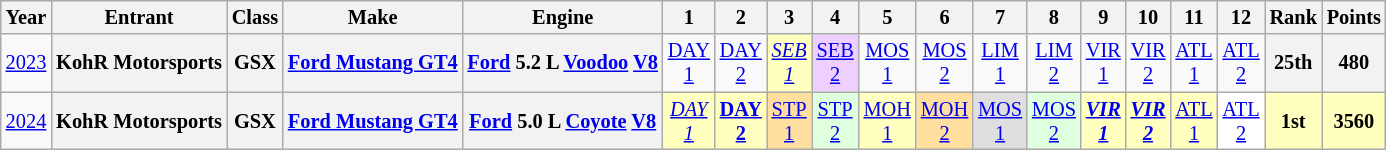<table class="wikitable" style="text-align:center; font-size:85%">
<tr>
<th>Year</th>
<th>Entrant</th>
<th>Class</th>
<th>Make</th>
<th>Engine</th>
<th>1</th>
<th>2</th>
<th>3</th>
<th>4</th>
<th>5</th>
<th>6</th>
<th>7</th>
<th>8</th>
<th>9</th>
<th>10</th>
<th>11</th>
<th>12</th>
<th>Rank</th>
<th>Points</th>
</tr>
<tr>
<td><a href='#'>2023</a></td>
<th>KohR Motorsports</th>
<th>GSX</th>
<th><a href='#'>Ford Mustang GT4</a></th>
<th><a href='#'>Ford</a> 5.2 L <a href='#'>Voodoo</a> <a href='#'>V8</a></th>
<td style="background:#;"><a href='#'>DAY<br>1</a><br></td>
<td style="background:#;"><a href='#'>DAY<br>2</a><br></td>
<td style="background:#FFFFBF;"><em><a href='#'>SEB<br>1</a></em><br></td>
<td style="background:#EFCFFF;"><a href='#'>SEB<br>2</a><br></td>
<td style="background:#;"><a href='#'>MOS<br>1</a><br></td>
<td style="background:#;"><a href='#'>MOS<br>2</a><br></td>
<td style="background:#;"><a href='#'>LIM<br>1</a><br></td>
<td style="background:#;"><a href='#'>LIM<br>2</a><br></td>
<td style="background:#;"><a href='#'>VIR<br>1</a><br></td>
<td style="background:#;"><a href='#'>VIR<br>2</a><br></td>
<td style="background:#;"><a href='#'>ATL<br>1</a><br></td>
<td style="background:#;"><a href='#'>ATL<br>2</a><br></td>
<th>25th</th>
<th>480</th>
</tr>
<tr>
<td><a href='#'>2024</a></td>
<th>KohR Motorsports</th>
<th>GSX</th>
<th><a href='#'>Ford Mustang GT4</a></th>
<th><a href='#'>Ford</a> 5.0 L <a href='#'>Coyote</a> <a href='#'>V8</a></th>
<td style="background:#FFFFBF;"><em><a href='#'>DAY<br>1</a></em><br></td>
<td style="background:#FFFFBF;"><strong><a href='#'>DAY<br>2</a></strong><br></td>
<td style="background:#FFDF9F;"><a href='#'>STP<br>1</a><br></td>
<td style="background:#DFFFDF;"><a href='#'>STP<br>2</a><br></td>
<td style="background:#FFFFBF;"><a href='#'>MOH<br>1</a><br></td>
<td style="background:#FFDF9F;"><a href='#'>MOH<br>2</a><br></td>
<td style="background:#DFDFDF;"><a href='#'>MOS<br>1</a><br></td>
<td style="background:#DFFFDF;"><a href='#'>MOS<br>2</a><br></td>
<td style="background:#FFFFBF;"><strong><em><a href='#'>VIR<br>1</a></em></strong><br></td>
<td style="background:#FFFFBF;"><strong><em><a href='#'>VIR<br>2</a></em></strong><br></td>
<td style="background:#FFFFBF;"><a href='#'>ATL<br>1</a><br></td>
<td style="background:#FFFFFF;"><a href='#'>ATL<br>2</a><br></td>
<th style="background:#FFFFBF;">1st</th>
<th style="background:#FFFFBF;">3560</th>
</tr>
</table>
